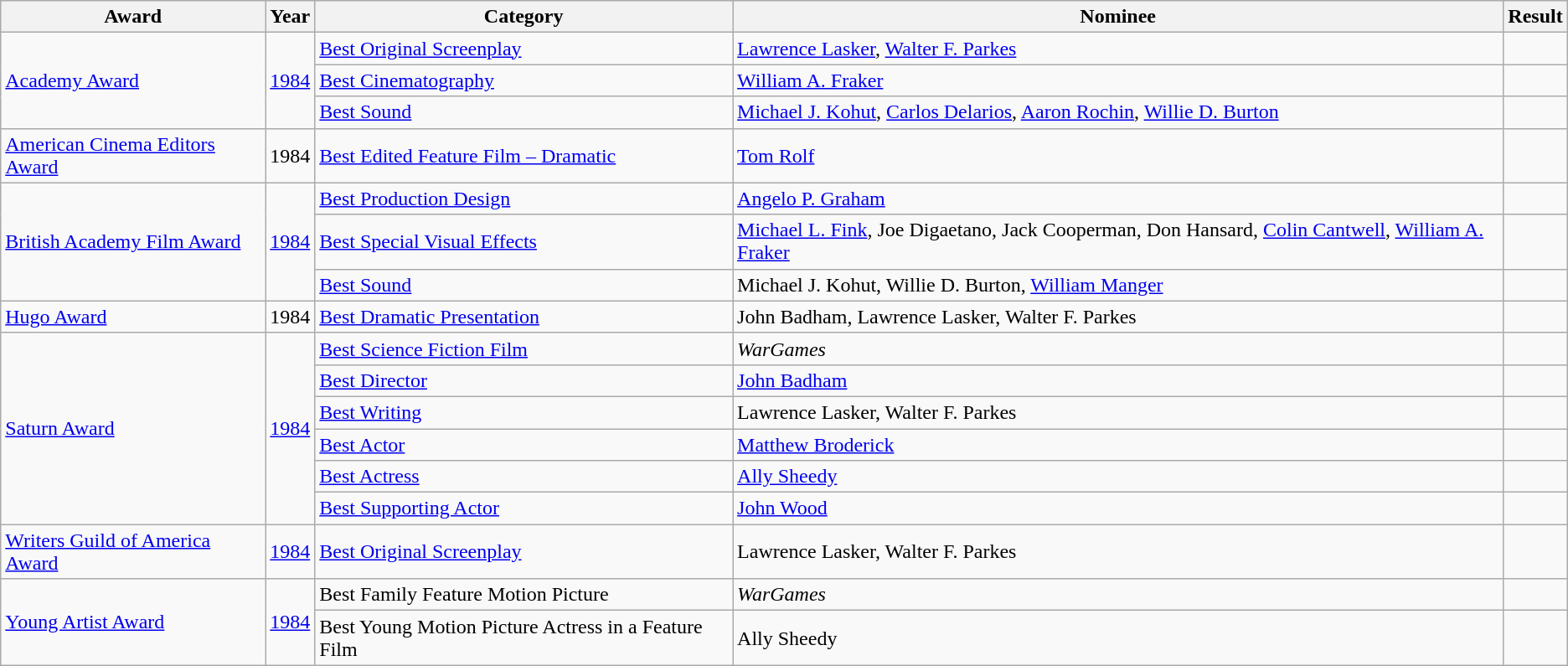<table class="wikitable">
<tr>
<th>Award</th>
<th>Year</th>
<th>Category</th>
<th>Nominee</th>
<th>Result</th>
</tr>
<tr>
<td rowspan="3"><a href='#'>Academy Award</a></td>
<td rowspan="3"><a href='#'>1984</a></td>
<td><a href='#'>Best Original Screenplay</a></td>
<td><a href='#'>Lawrence Lasker</a>, <a href='#'>Walter F. Parkes</a></td>
<td></td>
</tr>
<tr>
<td><a href='#'>Best Cinematography</a></td>
<td><a href='#'>William A. Fraker</a></td>
<td></td>
</tr>
<tr>
<td><a href='#'>Best Sound</a></td>
<td><a href='#'>Michael J. Kohut</a>, <a href='#'>Carlos Delarios</a>, <a href='#'>Aaron Rochin</a>, <a href='#'>Willie D. Burton</a></td>
<td></td>
</tr>
<tr>
<td><a href='#'>American Cinema Editors Award</a></td>
<td>1984</td>
<td><a href='#'>Best Edited Feature Film – Dramatic</a></td>
<td><a href='#'>Tom Rolf</a></td>
<td></td>
</tr>
<tr>
<td rowspan="3"><a href='#'>British Academy Film Award</a></td>
<td rowspan="3"><a href='#'>1984</a></td>
<td><a href='#'>Best Production Design</a></td>
<td><a href='#'>Angelo P. Graham</a></td>
<td></td>
</tr>
<tr>
<td><a href='#'>Best Special Visual Effects</a></td>
<td><a href='#'>Michael L. Fink</a>, Joe Digaetano, Jack Cooperman, Don Hansard, <a href='#'>Colin Cantwell</a>, <a href='#'>William A. Fraker</a></td>
<td></td>
</tr>
<tr>
<td><a href='#'>Best Sound</a></td>
<td>Michael J. Kohut, Willie D. Burton, <a href='#'>William Manger</a></td>
<td></td>
</tr>
<tr>
<td><a href='#'>Hugo Award</a></td>
<td>1984</td>
<td><a href='#'>Best Dramatic Presentation</a></td>
<td>John Badham, Lawrence Lasker, Walter F. Parkes</td>
<td></td>
</tr>
<tr>
<td rowspan="6"><a href='#'>Saturn Award</a></td>
<td rowspan="6"><a href='#'>1984</a></td>
<td><a href='#'>Best Science Fiction Film</a></td>
<td><em>WarGames</em></td>
<td></td>
</tr>
<tr>
<td><a href='#'>Best Director</a></td>
<td><a href='#'>John Badham</a></td>
<td></td>
</tr>
<tr>
<td><a href='#'>Best Writing</a></td>
<td>Lawrence Lasker, Walter F. Parkes</td>
<td></td>
</tr>
<tr>
<td><a href='#'>Best Actor</a></td>
<td><a href='#'>Matthew Broderick</a></td>
<td></td>
</tr>
<tr>
<td><a href='#'>Best Actress</a></td>
<td><a href='#'>Ally Sheedy</a></td>
<td></td>
</tr>
<tr>
<td><a href='#'>Best Supporting Actor</a></td>
<td><a href='#'>John Wood</a></td>
<td></td>
</tr>
<tr>
<td><a href='#'>Writers Guild of America Award</a></td>
<td><a href='#'>1984</a></td>
<td><a href='#'>Best Original Screenplay</a></td>
<td>Lawrence Lasker, Walter F. Parkes</td>
<td></td>
</tr>
<tr>
<td rowspan="2"><a href='#'>Young Artist Award</a></td>
<td rowspan="2"><a href='#'>1984</a></td>
<td>Best Family Feature Motion Picture</td>
<td><em>WarGames</em></td>
<td></td>
</tr>
<tr>
<td>Best Young Motion Picture Actress in a Feature Film</td>
<td>Ally Sheedy</td>
<td></td>
</tr>
</table>
